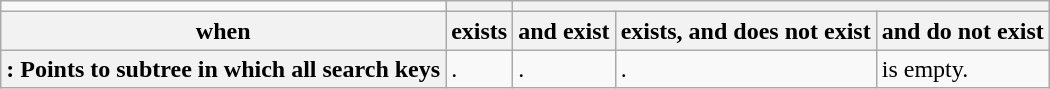<table class="wikitable">
<tr>
<td></td>
<th></th>
<th colspan="3"></th>
</tr>
<tr>
<th>when</th>
<th> exists</th>
<th> and  exist</th>
<th> exists, and  does not exist</th>
<th> and  do not exist</th>
</tr>
<tr>
<th>: Points to subtree in which all search keys</th>
<td>.</td>
<td>.</td>
<td>.</td>
<td> is empty.</td>
</tr>
</table>
